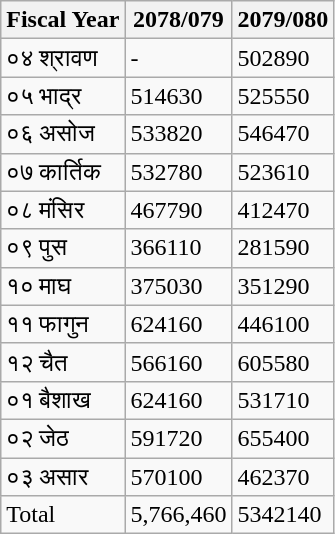<table class="wikitable sortable static-row-numbers static-row-header-text">
<tr>
<th>Fiscal Year</th>
<th><strong>2078/079</strong></th>
<th><strong>2079/080</strong></th>
</tr>
<tr>
<td>०४ श्रावण</td>
<td>-</td>
<td>502890</td>
</tr>
<tr>
<td>०५ भाद्र</td>
<td>514630</td>
<td>525550</td>
</tr>
<tr>
<td>०६ असोज</td>
<td>533820</td>
<td>546470</td>
</tr>
<tr>
<td>०७ कार्तिक</td>
<td>532780</td>
<td>523610</td>
</tr>
<tr>
<td>०८ मंसिर</td>
<td>467790</td>
<td>412470</td>
</tr>
<tr>
<td>०९ पुस</td>
<td>366110</td>
<td>281590</td>
</tr>
<tr>
<td>१० माघ</td>
<td>375030</td>
<td>351290</td>
</tr>
<tr>
<td>११ फागुन</td>
<td>624160</td>
<td>446100</td>
</tr>
<tr>
<td>१२ चैत</td>
<td>566160</td>
<td>605580</td>
</tr>
<tr>
<td>०१ बैशाख</td>
<td>624160</td>
<td>531710</td>
</tr>
<tr>
<td>०२ जेठ</td>
<td>591720</td>
<td>655400</td>
</tr>
<tr>
<td>०३ असार</td>
<td>570100</td>
<td>462370</td>
</tr>
<tr>
<td>Total</td>
<td>5,766,460</td>
<td>5342140</td>
</tr>
</table>
